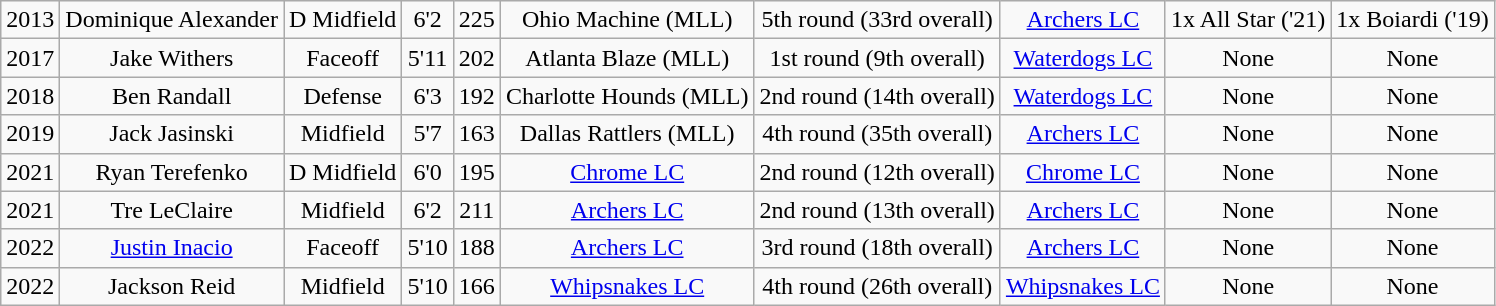<table class="wikitable">
<tr align="center">
<td>2013</td>
<td>Dominique Alexander</td>
<td>D Midfield</td>
<td>6'2</td>
<td>225</td>
<td>Ohio Machine (MLL)</td>
<td>5th round (33rd overall)</td>
<td><a href='#'>Archers LC</a></td>
<td>1x All Star ('21)</td>
<td>1x Boiardi ('19)</td>
</tr>
<tr align="center">
<td>2017</td>
<td>Jake Withers</td>
<td>Faceoff</td>
<td>5'11</td>
<td>202</td>
<td>Atlanta Blaze (MLL)</td>
<td>1st round (9th overall)</td>
<td><a href='#'>Waterdogs LC</a></td>
<td>None</td>
<td>None</td>
</tr>
<tr align="center">
<td>2018</td>
<td>Ben Randall</td>
<td>Defense</td>
<td>6'3</td>
<td>192</td>
<td>Charlotte Hounds (MLL)</td>
<td>2nd round (14th overall)</td>
<td><a href='#'>Waterdogs LC</a></td>
<td>None</td>
<td>None</td>
</tr>
<tr align="center">
<td>2019</td>
<td>Jack Jasinski</td>
<td>Midfield</td>
<td>5'7</td>
<td>163</td>
<td>Dallas Rattlers (MLL)</td>
<td>4th round (35th overall)</td>
<td><a href='#'>Archers LC</a></td>
<td>None</td>
<td>None</td>
</tr>
<tr align="center">
<td>2021</td>
<td>Ryan Terefenko</td>
<td>D Midfield</td>
<td>6'0</td>
<td>195</td>
<td><a href='#'>Chrome LC</a></td>
<td>2nd round (12th overall)</td>
<td><a href='#'>Chrome LC</a></td>
<td>None</td>
<td>None</td>
</tr>
<tr align="center">
<td>2021</td>
<td>Tre LeClaire</td>
<td>Midfield</td>
<td>6'2</td>
<td>211</td>
<td><a href='#'>Archers LC</a></td>
<td>2nd round (13th overall)</td>
<td><a href='#'>Archers LC</a></td>
<td>None</td>
<td>None</td>
</tr>
<tr align="center">
<td>2022</td>
<td><a href='#'>Justin Inacio</a></td>
<td>Faceoff</td>
<td>5'10</td>
<td>188</td>
<td><a href='#'>Archers LC</a></td>
<td>3rd round (18th overall)</td>
<td><a href='#'>Archers LC</a></td>
<td>None</td>
<td>None</td>
</tr>
<tr align="center">
<td>2022</td>
<td>Jackson Reid</td>
<td>Midfield</td>
<td>5'10</td>
<td>166</td>
<td><a href='#'>Whipsnakes LC</a></td>
<td>4th round (26th overall)</td>
<td><a href='#'>Whipsnakes LC</a></td>
<td>None</td>
<td>None</td>
</tr>
</table>
